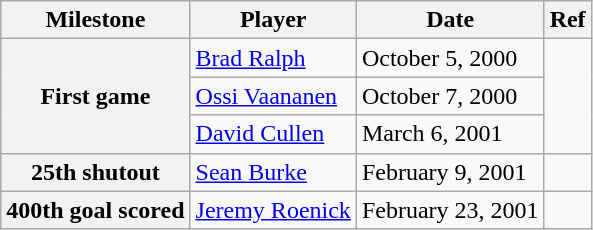<table class="wikitable">
<tr>
<th scope="col">Milestone</th>
<th scope="col">Player</th>
<th scope="col">Date</th>
<th scope="col">Ref</th>
</tr>
<tr>
<th rowspan=3>First game</th>
<td><a href='#'>Brad Ralph</a></td>
<td>October 5, 2000</td>
<td rowspan=3></td>
</tr>
<tr>
<td><a href='#'>Ossi Vaananen</a></td>
<td>October 7, 2000</td>
</tr>
<tr>
<td><a href='#'>David Cullen</a></td>
<td>March 6, 2001</td>
</tr>
<tr>
<th>25th shutout</th>
<td><a href='#'>Sean Burke</a></td>
<td>February 9, 2001</td>
<td></td>
</tr>
<tr>
<th>400th goal scored</th>
<td><a href='#'>Jeremy Roenick</a></td>
<td>February 23, 2001</td>
<td></td>
</tr>
</table>
